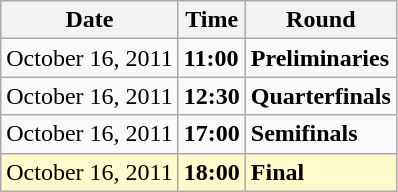<table class="wikitable">
<tr>
<th>Date</th>
<th>Time</th>
<th>Round</th>
</tr>
<tr>
<td>October 16, 2011</td>
<td><strong>11:00</strong></td>
<td><strong>Preliminaries</strong></td>
</tr>
<tr>
<td>October 16, 2011</td>
<td><strong>12:30</strong></td>
<td><strong>Quarterfinals</strong></td>
</tr>
<tr>
<td>October 16, 2011</td>
<td><strong>17:00</strong></td>
<td><strong>Semifinals</strong></td>
</tr>
<tr style=background:lemonchiffon>
<td>October 16, 2011</td>
<td><strong>18:00</strong></td>
<td><strong>Final</strong></td>
</tr>
</table>
